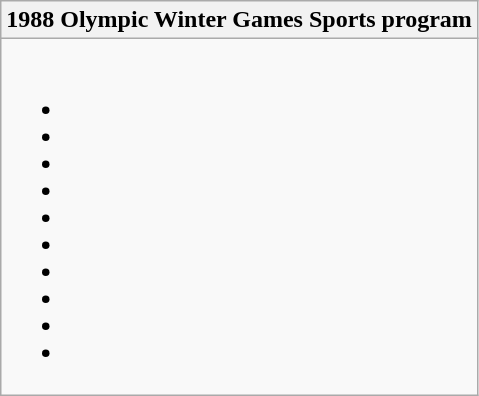<table class="wikitable">
<tr>
<th>1988 Olympic Winter Games Sports program</th>
</tr>
<tr>
<td><br><ul><li></li><li></li><li></li><li></li><li></li><li></li><li></li><li></li><li></li><li></li></ul></td>
</tr>
</table>
